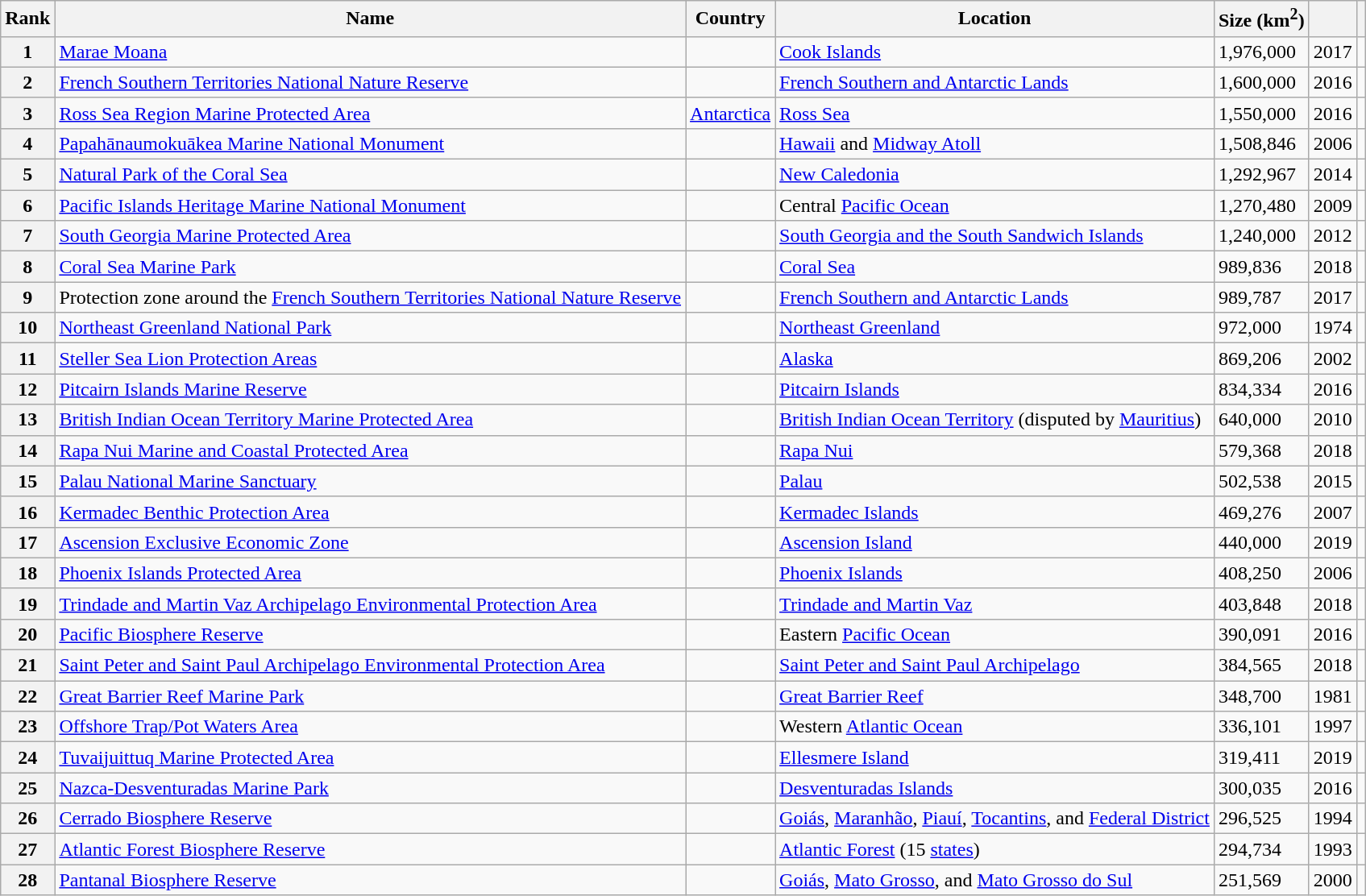<table class="wikitable sortable">
<tr>
<th>Rank</th>
<th>Name</th>
<th>Country</th>
<th>Location</th>
<th data-sort-type="number">Size (km<sup>2</sup>)</th>
<th></th>
<th class="unsortable"></th>
</tr>
<tr>
<th>1</th>
<td><a href='#'>Marae Moana</a></td>
<td></td>
<td><a href='#'>Cook Islands</a></td>
<td>1,976,000</td>
<td>2017</td>
<td></td>
</tr>
<tr>
<th>2</th>
<td><a href='#'>French Southern Territories National Nature Reserve</a></td>
<td></td>
<td><a href='#'>French Southern and Antarctic Lands</a></td>
<td>1,600,000</td>
<td>2016</td>
<td></td>
</tr>
<tr>
<th>3</th>
<td><a href='#'>Ross Sea Region Marine Protected Area</a></td>
<td> <a href='#'>Antarctica</a></td>
<td><a href='#'>Ross Sea</a></td>
<td>1,550,000</td>
<td>2016</td>
<td></td>
</tr>
<tr>
<th>4</th>
<td><a href='#'>Papahānaumokuākea Marine National Monument</a></td>
<td></td>
<td><a href='#'>Hawaii</a> and <a href='#'>Midway Atoll</a></td>
<td>1,508,846</td>
<td>2006</td>
<td></td>
</tr>
<tr>
<th>5</th>
<td><a href='#'>Natural Park of the Coral Sea</a></td>
<td></td>
<td><a href='#'>New Caledonia</a></td>
<td>1,292,967</td>
<td>2014</td>
<td></td>
</tr>
<tr>
<th>6</th>
<td><a href='#'>Pacific Islands Heritage Marine National Monument</a></td>
<td></td>
<td>Central <a href='#'>Pacific Ocean</a></td>
<td>1,270,480</td>
<td>2009</td>
<td></td>
</tr>
<tr>
<th>7</th>
<td><a href='#'>South Georgia Marine Protected Area</a></td>
<td></td>
<td><a href='#'>South Georgia and the South Sandwich Islands</a></td>
<td>1,240,000</td>
<td>2012</td>
<td></td>
</tr>
<tr>
<th>8</th>
<td><a href='#'>Coral Sea Marine Park</a></td>
<td></td>
<td><a href='#'>Coral Sea</a></td>
<td>989,836</td>
<td>2018</td>
<td></td>
</tr>
<tr>
<th>9</th>
<td>Protection zone around the <a href='#'>French Southern Territories National Nature Reserve</a></td>
<td></td>
<td><a href='#'>French Southern and Antarctic Lands</a></td>
<td>989,787</td>
<td>2017</td>
<td></td>
</tr>
<tr>
<th>10</th>
<td><a href='#'>Northeast Greenland National Park</a></td>
<td></td>
<td><a href='#'>Northeast Greenland</a></td>
<td>972,000</td>
<td>1974</td>
<td></td>
</tr>
<tr>
<th>11</th>
<td><a href='#'>Steller Sea Lion Protection Areas</a></td>
<td></td>
<td><a href='#'>Alaska</a></td>
<td>869,206</td>
<td>2002</td>
<td></td>
</tr>
<tr>
<th>12</th>
<td><a href='#'>Pitcairn Islands Marine Reserve</a></td>
<td></td>
<td><a href='#'>Pitcairn Islands</a></td>
<td>834,334</td>
<td>2016</td>
<td></td>
</tr>
<tr>
<th>13</th>
<td><a href='#'>British Indian Ocean Territory Marine Protected Area</a></td>
<td></td>
<td><a href='#'>British Indian Ocean Territory</a> (disputed by <a href='#'>Mauritius</a>)</td>
<td>640,000</td>
<td>2010</td>
<td></td>
</tr>
<tr>
<th>14</th>
<td><a href='#'>Rapa Nui Marine and Coastal Protected Area</a></td>
<td></td>
<td><a href='#'>Rapa Nui</a></td>
<td>579,368</td>
<td>2018</td>
<td></td>
</tr>
<tr>
<th>15</th>
<td><a href='#'>Palau National Marine Sanctuary</a></td>
<td></td>
<td><a href='#'>Palau</a></td>
<td>502,538</td>
<td>2015</td>
<td></td>
</tr>
<tr>
<th>16</th>
<td><a href='#'>Kermadec Benthic Protection Area</a></td>
<td></td>
<td><a href='#'>Kermadec Islands</a></td>
<td>469,276</td>
<td>2007</td>
<td></td>
</tr>
<tr>
<th>17</th>
<td><a href='#'>Ascension Exclusive Economic Zone</a></td>
<td></td>
<td><a href='#'>Ascension Island</a></td>
<td>440,000</td>
<td>2019</td>
<td></td>
</tr>
<tr>
<th>18</th>
<td><a href='#'>Phoenix Islands Protected Area</a></td>
<td></td>
<td><a href='#'>Phoenix Islands</a></td>
<td>408,250</td>
<td>2006</td>
<td></td>
</tr>
<tr>
<th>19</th>
<td><a href='#'>Trindade and Martin Vaz Archipelago Environmental Protection Area</a></td>
<td></td>
<td><a href='#'>Trindade and Martin Vaz</a></td>
<td>403,848</td>
<td>2018</td>
<td></td>
</tr>
<tr>
<th>20</th>
<td><a href='#'>Pacific Biosphere Reserve</a></td>
<td></td>
<td>Eastern <a href='#'>Pacific Ocean</a></td>
<td>390,091</td>
<td>2016</td>
<td></td>
</tr>
<tr>
<th>21</th>
<td><a href='#'>Saint Peter and Saint Paul Archipelago Environmental Protection Area</a></td>
<td></td>
<td><a href='#'>Saint Peter and Saint Paul Archipelago</a></td>
<td>384,565</td>
<td>2018</td>
<td></td>
</tr>
<tr>
<th>22</th>
<td><a href='#'>Great Barrier Reef Marine Park</a></td>
<td></td>
<td><a href='#'>Great Barrier Reef</a></td>
<td>348,700</td>
<td>1981</td>
<td></td>
</tr>
<tr>
<th>23</th>
<td><a href='#'>Offshore Trap/Pot Waters Area</a></td>
<td></td>
<td>Western <a href='#'>Atlantic Ocean</a></td>
<td>336,101</td>
<td>1997</td>
<td></td>
</tr>
<tr>
<th>24</th>
<td><a href='#'>Tuvaijuittuq Marine Protected Area</a></td>
<td></td>
<td><a href='#'>Ellesmere Island</a></td>
<td>319,411</td>
<td>2019</td>
<td></td>
</tr>
<tr>
<th>25</th>
<td><a href='#'>Nazca-Desventuradas Marine Park</a></td>
<td></td>
<td><a href='#'>Desventuradas Islands</a></td>
<td>300,035</td>
<td>2016</td>
<td></td>
</tr>
<tr>
<th>26</th>
<td><a href='#'>Cerrado Biosphere Reserve</a></td>
<td></td>
<td><a href='#'>Goiás</a>, <a href='#'>Maranhão</a>, <a href='#'>Piauí</a>, <a href='#'>Tocantins</a>, and <a href='#'>Federal District</a></td>
<td>296,525</td>
<td>1994</td>
<td></td>
</tr>
<tr>
<th>27</th>
<td><a href='#'>Atlantic Forest Biosphere Reserve</a></td>
<td></td>
<td><a href='#'>Atlantic Forest</a> (15 <a href='#'>states</a>)</td>
<td>294,734</td>
<td>1993</td>
<td></td>
</tr>
<tr>
<th>28</th>
<td><a href='#'>Pantanal Biosphere Reserve</a></td>
<td></td>
<td><a href='#'>Goiás</a>, <a href='#'>Mato Grosso</a>, and <a href='#'>Mato Grosso do Sul</a></td>
<td>251,569</td>
<td>2000</td>
<td></td>
</tr>
</table>
